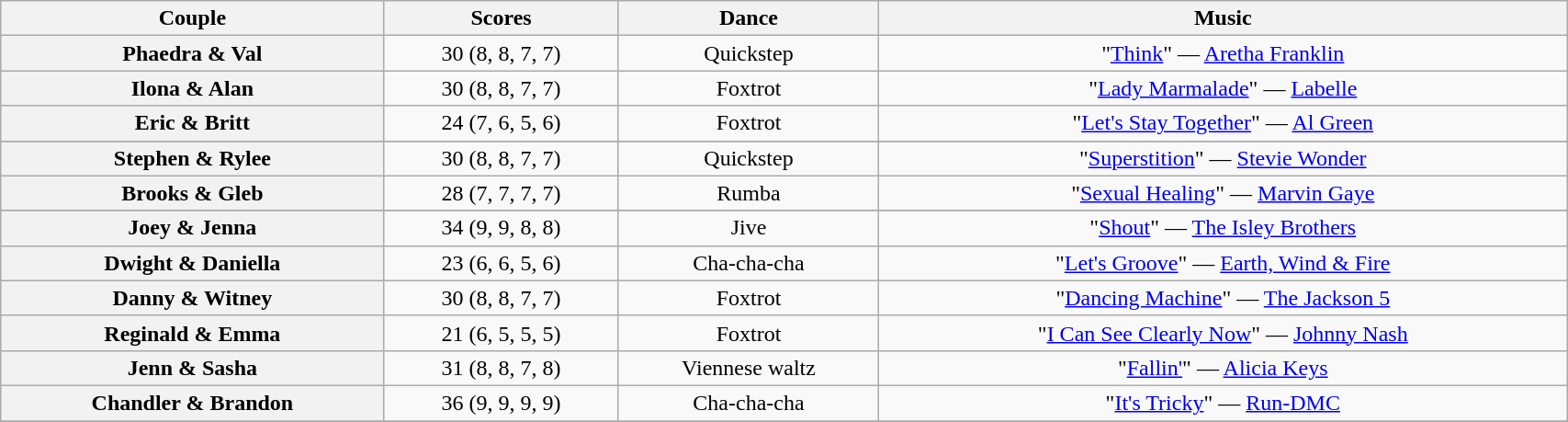<table class="wikitable sortable" style="text-align:center; width: 90%">
<tr>
<th scope="col">Couple</th>
<th scope="col">Scores</th>
<th scope="col" class="unsortable">Dance</th>
<th scope="col" class="unsortable">Music</th>
</tr>
<tr>
<th scope="row">Phaedra & Val</th>
<td>30 (8, 8, 7, 7)</td>
<td>Quickstep</td>
<td>"<a href='#'>Think</a>" — <a href='#'>Aretha Franklin</a></td>
</tr>
<tr>
<th scope="row">Ilona & Alan</th>
<td>30 (8, 8, 7, 7)</td>
<td>Foxtrot</td>
<td>"<a href='#'>Lady Marmalade</a>" — <a href='#'>Labelle</a></td>
</tr>
<tr>
<th scope="row">Eric & Britt</th>
<td>24 (7, 6, 5, 6)</td>
<td>Foxtrot</td>
<td>"<a href='#'>Let's Stay Together</a>" — <a href='#'>Al Green</a></td>
</tr>
<tr>
</tr>
<tr>
<th scope="row">Stephen & Rylee</th>
<td>30 (8, 8, 7, 7)</td>
<td>Quickstep</td>
<td>"<a href='#'>Superstition</a>" — <a href='#'>Stevie Wonder</a></td>
</tr>
<tr>
<th scope="row">Brooks & Gleb</th>
<td>28 (7, 7, 7, 7)</td>
<td>Rumba</td>
<td>"<a href='#'>Sexual Healing</a>" — <a href='#'>Marvin Gaye</a></td>
</tr>
<tr>
</tr>
<tr>
<th scope="row">Joey & Jenna</th>
<td>34 (9, 9, 8, 8)</td>
<td>Jive</td>
<td>"<a href='#'>Shout</a>" — <a href='#'>The Isley Brothers</a></td>
</tr>
<tr>
<th scope="row">Dwight & Daniella</th>
<td>23 (6, 6, 5, 6)</td>
<td>Cha-cha-cha</td>
<td>"<a href='#'>Let's Groove</a>" — <a href='#'>Earth, Wind & Fire</a></td>
</tr>
<tr>
<th scope="row">Danny & Witney</th>
<td>30 (8, 8, 7, 7)</td>
<td>Foxtrot</td>
<td>"<a href='#'>Dancing Machine</a>" — <a href='#'>The Jackson 5</a></td>
</tr>
<tr>
<th scope="row">Reginald & Emma</th>
<td>21 (6, 5, 5, 5)</td>
<td>Foxtrot</td>
<td>"<a href='#'>I Can See Clearly Now</a>" — <a href='#'>Johnny Nash</a></td>
</tr>
<tr>
<th scope="row">Jenn & Sasha</th>
<td>31 (8, 8, 7, 8)</td>
<td>Viennese waltz</td>
<td>"<a href='#'>Fallin'</a>" — <a href='#'>Alicia Keys</a></td>
</tr>
<tr>
<th scope="row">Chandler & Brandon</th>
<td>36 (9, 9, 9, 9)</td>
<td>Cha-cha-cha</td>
<td>"<a href='#'>It's Tricky</a>" — <a href='#'>Run-DMC</a></td>
</tr>
<tr>
</tr>
</table>
